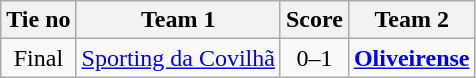<table class="wikitable" style="text-align:center">
<tr>
<th style= width="40px">Tie no</th>
<th style= width="150px">Team 1</th>
<th style= width="60px">Score</th>
<th style= width="150px">Team 2</th>
</tr>
<tr>
<td>Final</td>
<td><a href='#'>Sporting da Covilhã</a></td>
<td>0–1</td>
<td><strong><a href='#'>Oliveirense</a></strong></td>
</tr>
</table>
